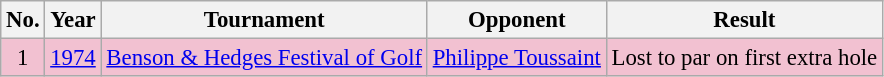<table class="wikitable" style="font-size:95%;">
<tr>
<th>No.</th>
<th>Year</th>
<th>Tournament</th>
<th>Opponent</th>
<th>Result</th>
</tr>
<tr style="background:#F2C1D1;">
<td align=center>1</td>
<td><a href='#'>1974</a></td>
<td><a href='#'>Benson & Hedges Festival of Golf</a></td>
<td> <a href='#'>Philippe Toussaint</a></td>
<td>Lost to par on first extra hole</td>
</tr>
</table>
